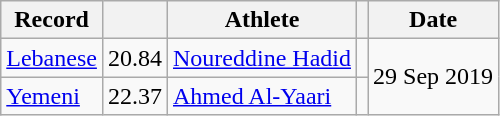<table class="wikitable">
<tr>
<th>Record</th>
<th></th>
<th>Athlete</th>
<th></th>
<th>Date</th>
</tr>
<tr>
<td><a href='#'>Lebanese</a></td>
<td>20.84</td>
<td><a href='#'>Noureddine Hadid</a></td>
<td></td>
<td rowspan=2 align=right>29 Sep 2019</td>
</tr>
<tr>
<td><a href='#'>Yemeni</a></td>
<td>22.37</td>
<td><a href='#'>Ahmed Al-Yaari</a></td>
<td></td>
</tr>
</table>
